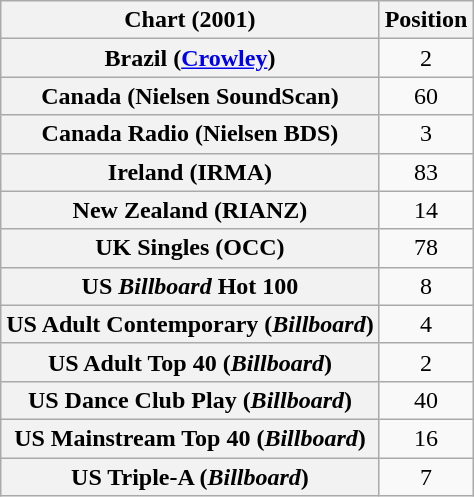<table class="wikitable sortable plainrowheaders" style="text-align:center">
<tr>
<th scope="col">Chart (2001)</th>
<th scope="col">Position</th>
</tr>
<tr>
<th scope="row">Brazil (<a href='#'>Crowley</a>)</th>
<td>2</td>
</tr>
<tr>
<th scope="row">Canada (Nielsen SoundScan)</th>
<td>60</td>
</tr>
<tr>
<th scope="row">Canada Radio (Nielsen BDS)</th>
<td>3</td>
</tr>
<tr>
<th scope="row">Ireland (IRMA)</th>
<td>83</td>
</tr>
<tr>
<th scope="row">New Zealand (RIANZ)</th>
<td>14</td>
</tr>
<tr>
<th scope="row">UK Singles (OCC)</th>
<td>78</td>
</tr>
<tr>
<th scope="row">US <em>Billboard</em> Hot 100</th>
<td>8</td>
</tr>
<tr>
<th scope="row">US Adult Contemporary (<em>Billboard</em>)</th>
<td>4</td>
</tr>
<tr>
<th scope="row">US Adult Top 40 (<em>Billboard</em>)</th>
<td>2</td>
</tr>
<tr>
<th scope="row">US Dance Club Play (<em>Billboard</em>)</th>
<td>40</td>
</tr>
<tr>
<th scope="row">US Mainstream Top 40 (<em>Billboard</em>)</th>
<td>16</td>
</tr>
<tr>
<th scope="row">US Triple-A (<em>Billboard</em>)</th>
<td>7</td>
</tr>
</table>
